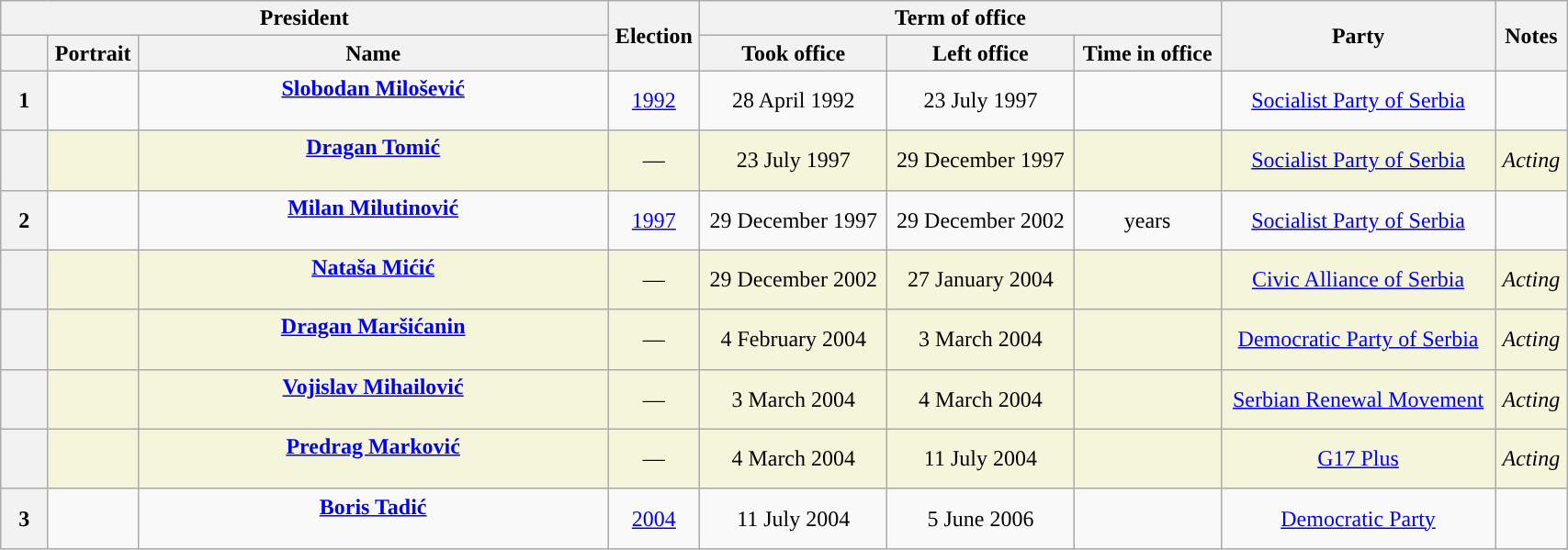<table class="wikitable" style="text-align:center; width:90%">
<tr>
<th colspan=3>President</th>
<th rowspan=2>Election</th>
<th colspan=3>Term of office</th>
<th rowspan=2>Party</th>
<th rowspan=2>Notes</th>
</tr>
<tr>
<th width=3%></th>
<th>Portrait</th>
<th width=30%>Name<br></th>
<th>Took office</th>
<th>Left office</th>
<th>Time in office</th>
</tr>
<tr>
<th style="background:">1<br></th>
<td></td>
<td><strong><a href='#'>Slobodan Milošević</a></strong><br><br></td>
<td><a href='#'>1992</a></td>
<td>28 April 1992</td>
<td>23 July 1997</td>
<td></td>
<td><a href='#'>Socialist Party of Serbia</a></td>
<td></td>
</tr>
<tr style="background:#F5F5DC;">
<th style="background:"></th>
<td></td>
<td><strong><a href='#'>Dragan Tomić</a></strong><br><br></td>
<td>—</td>
<td>23 July 1997</td>
<td>29 December 1997</td>
<td></td>
<td><a href='#'>Socialist Party of Serbia</a></td>
<td><em>Acting</em></td>
</tr>
<tr>
<th style="background:">2<br></th>
<td></td>
<td><strong><a href='#'>Milan Milutinović</a></strong><br><br></td>
<td><a href='#'>1997</a></td>
<td>29 December 1997</td>
<td>29 December 2002</td>
<td> years</td>
<td><a href='#'>Socialist Party of Serbia</a></td>
<td></td>
</tr>
<tr style="background:#F5F5DC;">
<th style="background:"></th>
<td></td>
<td><strong><a href='#'>Nataša Mićić</a></strong><br><br></td>
<td>—</td>
<td>29 December 2002</td>
<td>27 January 2004</td>
<td></td>
<td><a href='#'>Civic Alliance of Serbia</a></td>
<td><em>Acting</em></td>
</tr>
<tr style="background:#F5F5DC;">
<th style="background:"></th>
<td></td>
<td><strong><a href='#'>Dragan Maršićanin</a></strong><br><br></td>
<td>—</td>
<td>4 February 2004</td>
<td>3 March 2004</td>
<td></td>
<td><a href='#'>Democratic Party of Serbia</a></td>
<td><em>Acting</em></td>
</tr>
<tr style="background:#F5F5DC;">
<th style="background:"></th>
<td></td>
<td><strong><a href='#'>Vojislav Mihailović</a></strong><br><br></td>
<td>—</td>
<td>3 March 2004</td>
<td>4 March 2004</td>
<td></td>
<td><a href='#'>Serbian Renewal Movement</a></td>
<td><em>Acting</em></td>
</tr>
<tr style="background:#F5F5DC;">
<th style="background:"></th>
<td></td>
<td><strong><a href='#'>Predrag Marković</a></strong><br><br></td>
<td>—</td>
<td>4 March 2004</td>
<td>11 July 2004</td>
<td></td>
<td><a href='#'>G17 Plus</a></td>
<td><em>Acting</em></td>
</tr>
<tr>
<th style="background:">3<br></th>
<td></td>
<td><strong><a href='#'>Boris Tadić</a></strong><br><br></td>
<td><a href='#'>2004</a></td>
<td>11 July 2004</td>
<td>5 June 2006</td>
<td></td>
<td><a href='#'>Democratic Party</a></td>
<td></td>
</tr>
</table>
